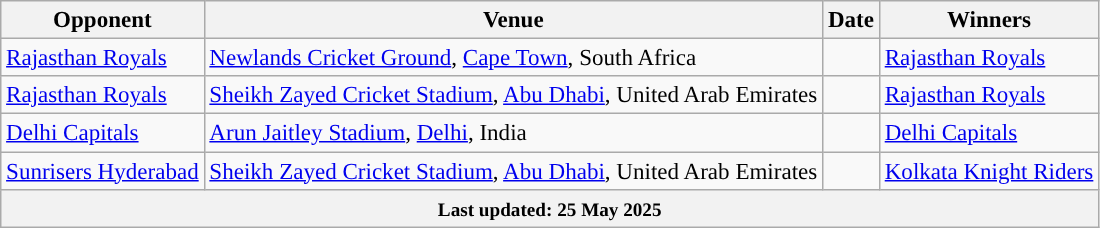<table class="wikitable sortable" style="text-align:left;font-size:96%;">
<tr>
<th>Opponent</th>
<th>Venue</th>
<th>Date</th>
<th>Winners</th>
</tr>
<tr>
<td><a href='#'>Rajasthan Royals</a></td>
<td><a href='#'>Newlands Cricket Ground</a>, <a href='#'>Cape Town</a>, South Africa</td>
<td></td>
<td><a href='#'>Rajasthan Royals</a></td>
</tr>
<tr>
<td><a href='#'>Rajasthan Royals</a></td>
<td><a href='#'>Sheikh Zayed Cricket Stadium</a>, <a href='#'>Abu Dhabi</a>, United Arab Emirates</td>
<td> </td>
<td><a href='#'>Rajasthan Royals</a></td>
</tr>
<tr>
<td><a href='#'>Delhi Capitals</a></td>
<td><a href='#'>Arun Jaitley Stadium</a>, <a href='#'>Delhi</a>, India</td>
<td></td>
<td><a href='#'>Delhi Capitals</a></td>
</tr>
<tr>
<td><a href='#'>Sunrisers Hyderabad</a></td>
<td><a href='#'>Sheikh Zayed Cricket Stadium</a>, <a href='#'>Abu Dhabi</a>, United Arab Emirates</td>
<td></td>
<td><a href='#'>Kolkata Knight Riders</a></td>
</tr>
<tr class="sortbottom">
<th colspan="4"><small>Last updated: 25 May 2025</small></th>
</tr>
</table>
